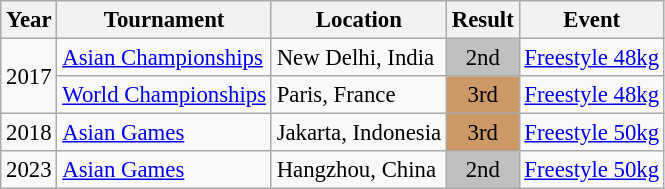<table class="wikitable" style="font-size:95%;">
<tr>
<th>Year</th>
<th>Tournament</th>
<th>Location</th>
<th>Result</th>
<th>Event</th>
</tr>
<tr>
<td rowspan=2>2017</td>
<td><a href='#'>Asian Championships</a></td>
<td>New Delhi, India</td>
<td align="center" bgcolor="silver">2nd</td>
<td><a href='#'>Freestyle 48kg</a></td>
</tr>
<tr>
<td><a href='#'>World Championships</a></td>
<td>Paris, France</td>
<td align="center" bgcolor="cc9966">3rd</td>
<td><a href='#'>Freestyle 48kg</a></td>
</tr>
<tr>
<td>2018</td>
<td><a href='#'>Asian Games</a></td>
<td>Jakarta, Indonesia</td>
<td align="center" bgcolor="cc9966">3rd</td>
<td><a href='#'>Freestyle 50kg</a></td>
</tr>
<tr>
<td>2023</td>
<td><a href='#'>Asian Games</a></td>
<td>Hangzhou, China</td>
<td align="center" bgcolor="silver">2nd</td>
<td><a href='#'>Freestyle 50kg</a></td>
</tr>
</table>
